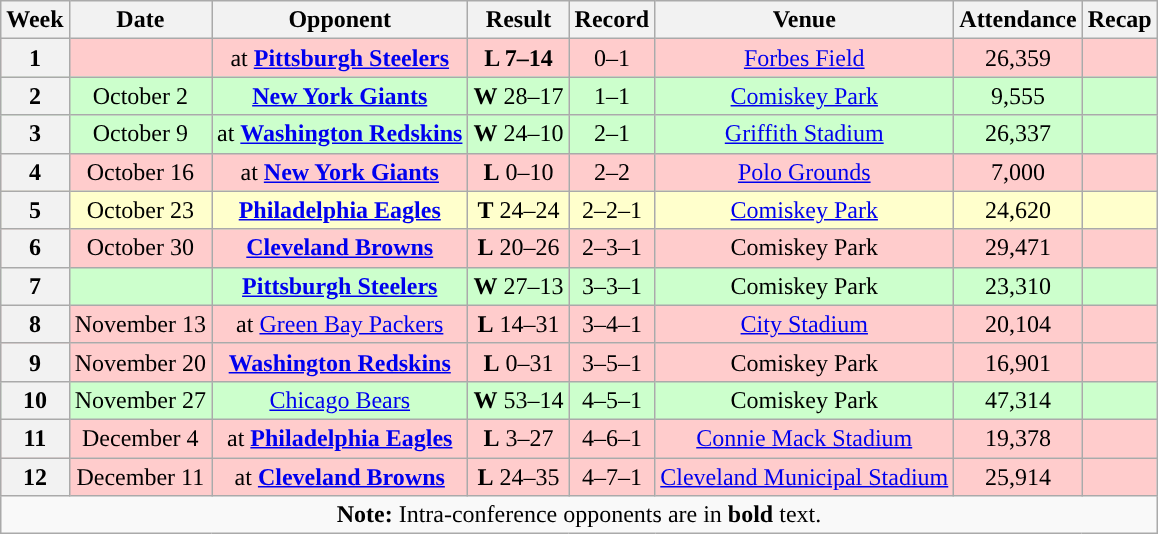<table class="wikitable" style="text-align:center">
<tr>
<th>Week</th>
<th>Date</th>
<th>Opponent</th>
<th>Result</th>
<th>Record</th>
<th>Venue</th>
<th>Attendance</th>
<th>Recap</th>
</tr>
<tr style="background:#fcc">
<th>1</th>
<td></td>
<td>at <strong><a href='#'>Pittsburgh Steelers</a></strong></td>
<td><strong>L 7–14</strong></td>
<td>0–1</td>
<td><a href='#'>Forbes Field</a></td>
<td>26,359</td>
<td></td>
</tr>
<tr style="background:#cfc">
<th>2</th>
<td>October 2</td>
<td><strong><a href='#'>New York Giants</a></strong></td>
<td><strong>W</strong> 28–17</td>
<td>1–1</td>
<td><a href='#'>Comiskey Park</a></td>
<td>9,555</td>
<td></td>
</tr>
<tr style="background:#cfc">
<th>3</th>
<td>October 9</td>
<td>at <strong><a href='#'>Washington Redskins</a></strong></td>
<td><strong>W</strong> 24–10</td>
<td>2–1</td>
<td><a href='#'>Griffith Stadium</a></td>
<td>26,337</td>
<td></td>
</tr>
<tr style="background:#fcc">
<th>4</th>
<td>October 16</td>
<td>at <strong><a href='#'>New York Giants</a></strong></td>
<td><strong>L</strong> 0–10</td>
<td>2–2</td>
<td><a href='#'>Polo Grounds</a></td>
<td>7,000</td>
<td></td>
</tr>
<tr style="background:#ffc">
<th>5</th>
<td>October 23</td>
<td><strong><a href='#'>Philadelphia Eagles</a></strong></td>
<td><strong>T</strong> 24–24</td>
<td>2–2–1</td>
<td><a href='#'>Comiskey Park</a></td>
<td>24,620</td>
<td></td>
</tr>
<tr style="background:#fcc">
<th>6</th>
<td>October 30</td>
<td><strong><a href='#'>Cleveland Browns</a></strong></td>
<td><strong>L</strong> 20–26</td>
<td>2–3–1</td>
<td>Comiskey Park</td>
<td>29,471</td>
<td></td>
</tr>
<tr style="background:#cfc">
<th>7</th>
<td></td>
<td><strong><a href='#'>Pittsburgh Steelers</a></strong></td>
<td><strong>W</strong> 27–13</td>
<td>3–3–1</td>
<td>Comiskey Park</td>
<td>23,310</td>
<td></td>
</tr>
<tr style="background:#fcc">
<th>8</th>
<td>November 13</td>
<td>at <a href='#'>Green Bay Packers</a></td>
<td><strong>L</strong> 14–31</td>
<td>3–4–1</td>
<td><a href='#'>City Stadium</a></td>
<td>20,104</td>
<td></td>
</tr>
<tr style="background:#fcc">
<th>9</th>
<td>November 20</td>
<td><strong><a href='#'>Washington Redskins</a></strong></td>
<td><strong>L</strong> 0–31</td>
<td>3–5–1</td>
<td>Comiskey Park</td>
<td>16,901</td>
<td></td>
</tr>
<tr style="background:#cfc">
<th>10</th>
<td>November 27</td>
<td><a href='#'>Chicago Bears</a></td>
<td><strong>W</strong> 53–14</td>
<td>4–5–1</td>
<td>Comiskey Park</td>
<td>47,314</td>
<td></td>
</tr>
<tr style="background:#fcc">
<th>11</th>
<td>December 4</td>
<td>at <strong><a href='#'>Philadelphia Eagles</a></strong></td>
<td><strong>L</strong> 3–27</td>
<td>4–6–1</td>
<td><a href='#'>Connie Mack Stadium</a></td>
<td>19,378</td>
<td></td>
</tr>
<tr style="background:#fcc">
<th>12</th>
<td>December 11</td>
<td>at <strong><a href='#'>Cleveland Browns</a></strong></td>
<td><strong>L</strong> 24–35</td>
<td>4–7–1</td>
<td><a href='#'>Cleveland Municipal Stadium</a></td>
<td>25,914</td>
<td></td>
</tr>
<tr>
<td colspan="8"><strong>Note:</strong> Intra-conference opponents are in <strong>bold</strong> text.</td>
</tr>
</table>
